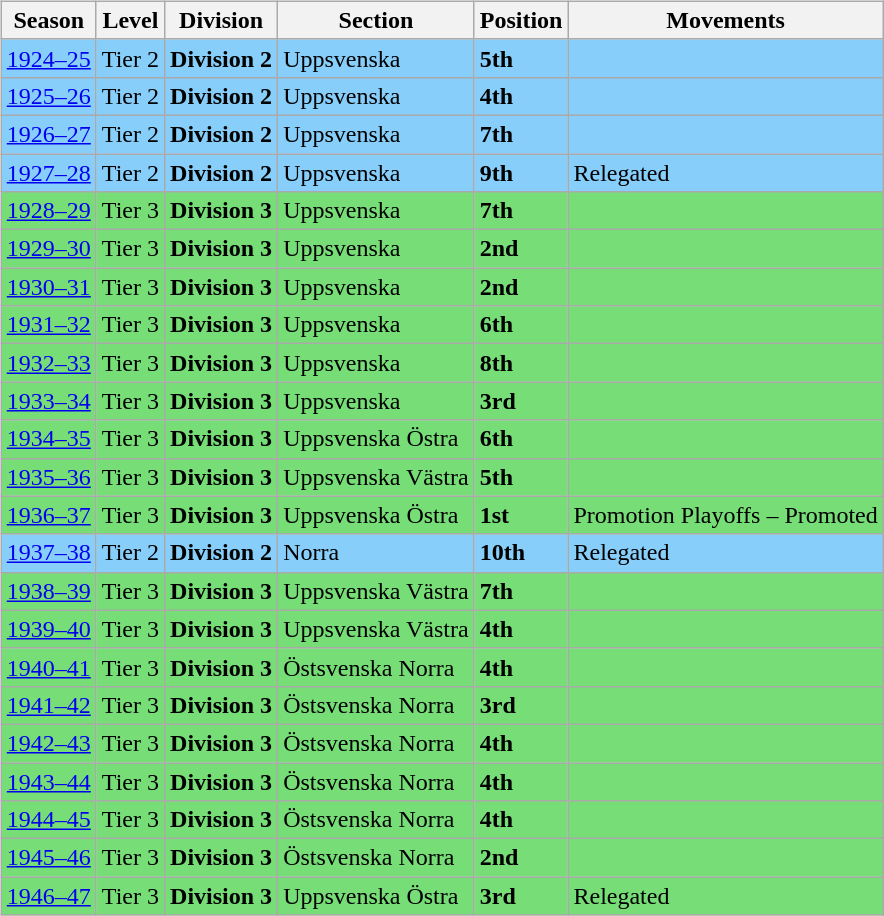<table>
<tr>
<td valign="top" width=0%><br><table class="wikitable">
<tr style="background:#f0f6fa;">
<th><strong>Season</strong></th>
<th><strong>Level</strong></th>
<th><strong>Division</strong></th>
<th><strong>Section</strong></th>
<th><strong>Position</strong></th>
<th><strong>Movements</strong></th>
</tr>
<tr>
<td style="background:#87CEFA;"><a href='#'>1924–25</a></td>
<td style="background:#87CEFA;">Tier 2</td>
<td style="background:#87CEFA;"><strong>Division 2</strong></td>
<td style="background:#87CEFA;">Uppsvenska</td>
<td style="background:#87CEFA;"><strong>5th</strong></td>
<td style="background:#87CEFA;"></td>
</tr>
<tr>
<td style="background:#87CEFA;"><a href='#'>1925–26</a></td>
<td style="background:#87CEFA;">Tier 2</td>
<td style="background:#87CEFA;"><strong>Division 2</strong></td>
<td style="background:#87CEFA;">Uppsvenska</td>
<td style="background:#87CEFA;"><strong>4th</strong></td>
<td style="background:#87CEFA;"></td>
</tr>
<tr>
<td style="background:#87CEFA;"><a href='#'>1926–27</a></td>
<td style="background:#87CEFA;">Tier 2</td>
<td style="background:#87CEFA;"><strong>Division 2</strong></td>
<td style="background:#87CEFA;">Uppsvenska</td>
<td style="background:#87CEFA;"><strong>7th</strong></td>
<td style="background:#87CEFA;"></td>
</tr>
<tr>
<td style="background:#87CEFA;"><a href='#'>1927–28</a></td>
<td style="background:#87CEFA;">Tier 2</td>
<td style="background:#87CEFA;"><strong>Division 2</strong></td>
<td style="background:#87CEFA;">Uppsvenska</td>
<td style="background:#87CEFA;"><strong>9th</strong></td>
<td style="background:#87CEFA;">Relegated</td>
</tr>
<tr>
<td style="background:#77DD77;"><a href='#'>1928–29</a></td>
<td style="background:#77DD77;">Tier 3</td>
<td style="background:#77DD77;"><strong>Division 3</strong></td>
<td style="background:#77DD77;">Uppsvenska</td>
<td style="background:#77DD77;"><strong>7th</strong></td>
<td style="background:#77DD77;"></td>
</tr>
<tr>
<td style="background:#77DD77;"><a href='#'>1929–30</a></td>
<td style="background:#77DD77;">Tier 3</td>
<td style="background:#77DD77;"><strong>Division 3</strong></td>
<td style="background:#77DD77;">Uppsvenska</td>
<td style="background:#77DD77;"><strong>2nd</strong></td>
<td style="background:#77DD77;"></td>
</tr>
<tr>
<td style="background:#77DD77;"><a href='#'>1930–31</a></td>
<td style="background:#77DD77;">Tier 3</td>
<td style="background:#77DD77;"><strong>Division 3</strong></td>
<td style="background:#77DD77;">Uppsvenska</td>
<td style="background:#77DD77;"><strong>2nd</strong></td>
<td style="background:#77DD77;"></td>
</tr>
<tr>
<td style="background:#77DD77;"><a href='#'>1931–32</a></td>
<td style="background:#77DD77;">Tier 3</td>
<td style="background:#77DD77;"><strong>Division 3</strong></td>
<td style="background:#77DD77;">Uppsvenska</td>
<td style="background:#77DD77;"><strong>6th</strong></td>
<td style="background:#77DD77;"></td>
</tr>
<tr>
<td style="background:#77DD77;"><a href='#'>1932–33</a></td>
<td style="background:#77DD77;">Tier 3</td>
<td style="background:#77DD77;"><strong>Division 3</strong></td>
<td style="background:#77DD77;">Uppsvenska</td>
<td style="background:#77DD77;"><strong>8th</strong></td>
<td style="background:#77DD77;"></td>
</tr>
<tr>
<td style="background:#77DD77;"><a href='#'>1933–34</a></td>
<td style="background:#77DD77;">Tier 3</td>
<td style="background:#77DD77;"><strong>Division 3</strong></td>
<td style="background:#77DD77;">Uppsvenska</td>
<td style="background:#77DD77;"><strong>3rd</strong></td>
<td style="background:#77DD77;"></td>
</tr>
<tr>
<td style="background:#77DD77;"><a href='#'>1934–35</a></td>
<td style="background:#77DD77;">Tier 3</td>
<td style="background:#77DD77;"><strong>Division 3</strong></td>
<td style="background:#77DD77;">Uppsvenska Östra</td>
<td style="background:#77DD77;"><strong>6th</strong></td>
<td style="background:#77DD77;"></td>
</tr>
<tr>
<td style="background:#77DD77;"><a href='#'>1935–36</a></td>
<td style="background:#77DD77;">Tier 3</td>
<td style="background:#77DD77;"><strong>Division 3</strong></td>
<td style="background:#77DD77;">Uppsvenska Västra</td>
<td style="background:#77DD77;"><strong>5th</strong></td>
<td style="background:#77DD77;"></td>
</tr>
<tr>
<td style="background:#77DD77;"><a href='#'>1936–37</a></td>
<td style="background:#77DD77;">Tier 3</td>
<td style="background:#77DD77;"><strong>Division 3</strong></td>
<td style="background:#77DD77;">Uppsvenska Östra</td>
<td style="background:#77DD77;"><strong>1st</strong></td>
<td style="background:#77DD77;">Promotion Playoffs – Promoted</td>
</tr>
<tr>
<td style="background:#87CEFA;"><a href='#'>1937–38</a></td>
<td style="background:#87CEFA;">Tier 2</td>
<td style="background:#87CEFA;"><strong>Division 2</strong></td>
<td style="background:#87CEFA;">Norra</td>
<td style="background:#87CEFA;"><strong>10th</strong></td>
<td style="background:#87CEFA;">Relegated</td>
</tr>
<tr>
<td style="background:#77DD77;"><a href='#'>1938–39</a></td>
<td style="background:#77DD77;">Tier 3</td>
<td style="background:#77DD77;"><strong>Division 3</strong></td>
<td style="background:#77DD77;">Uppsvenska Västra</td>
<td style="background:#77DD77;"><strong>7th</strong></td>
<td style="background:#77DD77;"></td>
</tr>
<tr>
<td style="background:#77DD77;"><a href='#'>1939–40</a></td>
<td style="background:#77DD77;">Tier 3</td>
<td style="background:#77DD77;"><strong>Division 3</strong></td>
<td style="background:#77DD77;">Uppsvenska Västra</td>
<td style="background:#77DD77;"><strong>4th</strong></td>
<td style="background:#77DD77;"></td>
</tr>
<tr>
<td style="background:#77DD77;"><a href='#'>1940–41</a></td>
<td style="background:#77DD77;">Tier 3</td>
<td style="background:#77DD77;"><strong>Division 3</strong></td>
<td style="background:#77DD77;">Östsvenska Norra</td>
<td style="background:#77DD77;"><strong>4th</strong></td>
<td style="background:#77DD77;"></td>
</tr>
<tr>
<td style="background:#77DD77;"><a href='#'>1941–42</a></td>
<td style="background:#77DD77;">Tier 3</td>
<td style="background:#77DD77;"><strong>Division 3</strong></td>
<td style="background:#77DD77;">Östsvenska Norra</td>
<td style="background:#77DD77;"><strong>3rd</strong></td>
<td style="background:#77DD77;"></td>
</tr>
<tr>
<td style="background:#77DD77;"><a href='#'>1942–43</a></td>
<td style="background:#77DD77;">Tier 3</td>
<td style="background:#77DD77;"><strong>Division 3</strong></td>
<td style="background:#77DD77;">Östsvenska Norra</td>
<td style="background:#77DD77;"><strong>4th</strong></td>
<td style="background:#77DD77;"></td>
</tr>
<tr>
<td style="background:#77DD77;"><a href='#'>1943–44</a></td>
<td style="background:#77DD77;">Tier 3</td>
<td style="background:#77DD77;"><strong>Division 3</strong></td>
<td style="background:#77DD77;">Östsvenska Norra</td>
<td style="background:#77DD77;"><strong>4th</strong></td>
<td style="background:#77DD77;"></td>
</tr>
<tr>
<td style="background:#77DD77;"><a href='#'>1944–45</a></td>
<td style="background:#77DD77;">Tier 3</td>
<td style="background:#77DD77;"><strong>Division 3</strong></td>
<td style="background:#77DD77;">Östsvenska Norra</td>
<td style="background:#77DD77;"><strong>4th</strong></td>
<td style="background:#77DD77;"></td>
</tr>
<tr>
<td style="background:#77DD77;"><a href='#'>1945–46</a></td>
<td style="background:#77DD77;">Tier 3</td>
<td style="background:#77DD77;"><strong>Division 3</strong></td>
<td style="background:#77DD77;">Östsvenska Norra</td>
<td style="background:#77DD77;"><strong>2nd</strong></td>
<td style="background:#77DD77;"></td>
</tr>
<tr>
<td style="background:#77DD77;"><a href='#'>1946–47</a></td>
<td style="background:#77DD77;">Tier 3</td>
<td style="background:#77DD77;"><strong>Division 3</strong></td>
<td style="background:#77DD77;">Uppsvenska Östra</td>
<td style="background:#77DD77;"><strong>3rd</strong></td>
<td style="background:#77DD77;">Relegated</td>
</tr>
</table>

</td>
</tr>
</table>
